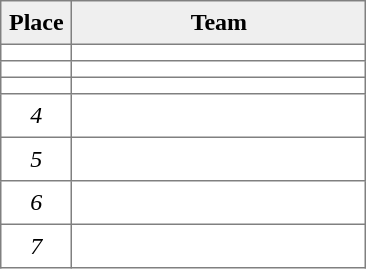<table style=border-collapse:collapse border=1 cellspacing=0 cellpadding=5>
<tr align=center bgcolor=#efefef>
<th width=35>Place</th>
<th width=185>Team</th>
</tr>
<tr align=center>
<td></td>
<td style="text-align:left;"></td>
</tr>
<tr align=center>
<td></td>
<td style="text-align:left;"></td>
</tr>
<tr align=center>
<td></td>
<td style="text-align:left;"></td>
</tr>
<tr align=center>
<td><em>4</em></td>
<td style="text-align:left;"></td>
</tr>
<tr align=center>
<td><em>5</em></td>
<td style="text-align:left;"></td>
</tr>
<tr align=center>
<td><em>6</em></td>
<td style="text-align:left;"></td>
</tr>
<tr align=center>
<td><em>7</em></td>
<td style="text-align:left;"></td>
</tr>
</table>
